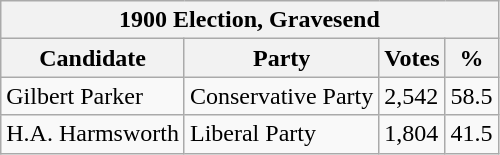<table class="wikitable">
<tr>
<th colspan="4">1900 Election, Gravesend</th>
</tr>
<tr>
<th>Candidate</th>
<th>Party</th>
<th>Votes</th>
<th>%</th>
</tr>
<tr>
<td>Gilbert Parker</td>
<td>Conservative Party</td>
<td>2,542</td>
<td>58.5</td>
</tr>
<tr>
<td>H.A. Harmsworth</td>
<td>Liberal Party</td>
<td>1,804</td>
<td>41.5</td>
</tr>
</table>
